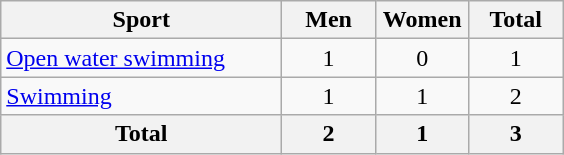<table class="wikitable sortable" style="text-align:center;">
<tr>
<th width=180>Sport</th>
<th width=55>Men</th>
<th width=55>Women</th>
<th width=55>Total</th>
</tr>
<tr>
<td align=left><a href='#'>Open water swimming</a></td>
<td>1</td>
<td>0</td>
<td>1</td>
</tr>
<tr>
<td align=left><a href='#'>Swimming</a></td>
<td>1</td>
<td>1</td>
<td>2</td>
</tr>
<tr>
<th>Total</th>
<th>2</th>
<th>1</th>
<th>3</th>
</tr>
</table>
